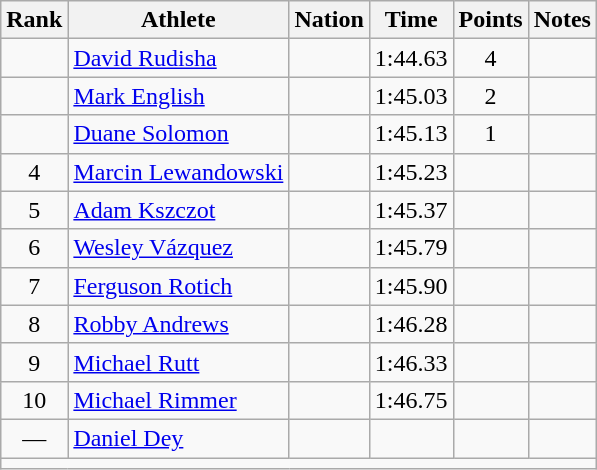<table class="wikitable mw-datatable sortable" style="text-align:center;">
<tr>
<th>Rank</th>
<th>Athlete</th>
<th>Nation</th>
<th>Time</th>
<th>Points</th>
<th>Notes</th>
</tr>
<tr>
<td></td>
<td align=left><a href='#'>David Rudisha</a></td>
<td align=left></td>
<td>1:44.63</td>
<td>4</td>
<td></td>
</tr>
<tr>
<td></td>
<td align=left><a href='#'>Mark English</a></td>
<td align=left></td>
<td>1:45.03</td>
<td>2</td>
<td></td>
</tr>
<tr>
<td></td>
<td align=left><a href='#'>Duane Solomon</a></td>
<td align=left></td>
<td>1:45.13</td>
<td>1</td>
<td></td>
</tr>
<tr>
<td>4</td>
<td align=left><a href='#'>Marcin Lewandowski</a></td>
<td align=left></td>
<td>1:45.23</td>
<td></td>
<td></td>
</tr>
<tr>
<td>5</td>
<td align=left><a href='#'>Adam Kszczot</a></td>
<td align=left></td>
<td>1:45.37</td>
<td></td>
<td></td>
</tr>
<tr>
<td>6</td>
<td align=left><a href='#'>Wesley Vázquez</a></td>
<td align=left></td>
<td>1:45.79</td>
<td></td>
<td></td>
</tr>
<tr>
<td>7</td>
<td align=left><a href='#'>Ferguson Rotich</a></td>
<td align=left></td>
<td>1:45.90</td>
<td></td>
<td></td>
</tr>
<tr>
<td>8</td>
<td align=left><a href='#'>Robby Andrews</a></td>
<td align=left></td>
<td>1:46.28</td>
<td></td>
<td></td>
</tr>
<tr>
<td>9</td>
<td align=left><a href='#'>Michael Rutt</a></td>
<td align=left></td>
<td>1:46.33</td>
<td></td>
<td></td>
</tr>
<tr>
<td>10</td>
<td align=left><a href='#'>Michael Rimmer</a></td>
<td align=left></td>
<td>1:46.75</td>
<td></td>
<td></td>
</tr>
<tr>
<td>—</td>
<td align=left><a href='#'>Daniel Dey</a></td>
<td align=left></td>
<td></td>
<td></td>
<td></td>
</tr>
<tr class="sortbottom">
<td colspan=6></td>
</tr>
</table>
